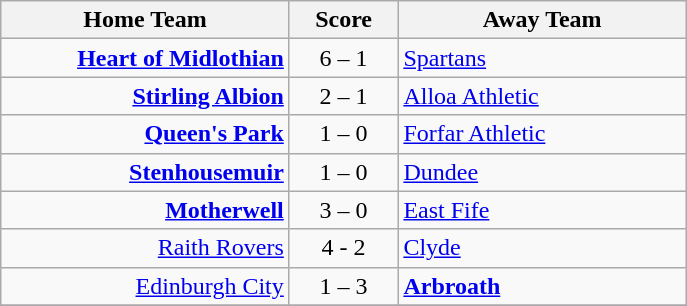<table class="wikitable" style="border-collapse: collapse;">
<tr>
<th align="right" width="185">Home Team</th>
<th align="center" width="65"> Score </th>
<th align="left" width="185">Away Team</th>
</tr>
<tr>
<td style="text-align: right;"><strong><a href='#'>Heart of Midlothian</a></strong></td>
<td style="text-align: center;">6 – 1</td>
<td style="text-align: left;"><a href='#'>Spartans</a></td>
</tr>
<tr>
<td style="text-align: right;"><strong><a href='#'>Stirling Albion</a></strong></td>
<td style="text-align: center;">2 – 1</td>
<td style="text-align: left;"><a href='#'>Alloa Athletic</a></td>
</tr>
<tr>
<td style="text-align: right;"><strong><a href='#'>Queen's Park</a></strong></td>
<td style="text-align: center;">1 – 0</td>
<td style="text-align: left;"><a href='#'>Forfar Athletic</a></td>
</tr>
<tr>
<td style="text-align: right;"><strong><a href='#'>Stenhousemuir</a></strong></td>
<td style="text-align: center;">1 – 0</td>
<td style="text-align: left;"><a href='#'>Dundee</a></td>
</tr>
<tr>
<td style="text-align: right;"><strong><a href='#'>Motherwell</a></strong></td>
<td style="text-align: center;">3 – 0</td>
<td style="text-align: left;"><a href='#'>East Fife</a></td>
</tr>
<tr>
<td style="text-align: right;"><a href='#'>Raith Rovers</a></td>
<td style="text-align: center;">4 - 2</td>
<td style="text-align: left;"><a href='#'>Clyde</a></td>
</tr>
<tr>
<td style="text-align: right;"><a href='#'>Edinburgh City</a></td>
<td style="text-align: center;">1 – 3</td>
<td style="text-align: left;"><strong><a href='#'>Arbroath</a></strong></td>
</tr>
<tr>
</tr>
</table>
